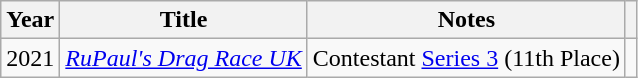<table class="wikitable plainrowheaders sortable">
<tr As themself>
<th scope="col">Year</th>
<th scope="col">Title</th>
<th scope="col">Notes</th>
<th scope="col"></th>
</tr>
<tr>
<td>2021</td>
<td><em><a href='#'>RuPaul's Drag Race UK</a></em></td>
<td>Contestant <a href='#'>Series 3</a> (11th Place)</td>
<td></td>
</tr>
</table>
